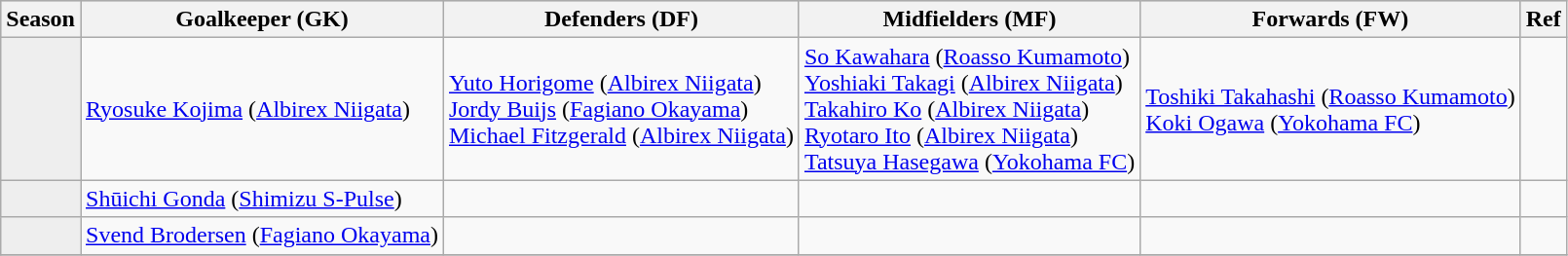<table class="wikitable" style="text-align:left; font-size:100%;">
<tr style="background:#cccccc;">
<th>Season</th>
<th>Goalkeeper (GK)</th>
<th>Defenders (DF)</th>
<th>Midfielders (MF)</th>
<th>Forwards (FW)</th>
<th>Ref</th>
</tr>
<tr>
<td style="background:#eeeeee"></td>
<td> <a href='#'>Ryosuke Kojima</a> (<a href='#'>Albirex Niigata</a>)</td>
<td> <a href='#'>Yuto Horigome</a> (<a href='#'>Albirex Niigata</a>)<br> <a href='#'>Jordy Buijs</a> (<a href='#'>Fagiano Okayama</a>)<br> <a href='#'>Michael Fitzgerald</a> (<a href='#'>Albirex Niigata</a>)</td>
<td> <a href='#'>So Kawahara</a> (<a href='#'>Roasso Kumamoto</a>)<br> <a href='#'>Yoshiaki Takagi</a> (<a href='#'>Albirex Niigata</a>)<br> <a href='#'>Takahiro Ko</a> (<a href='#'>Albirex Niigata</a>)<br> <a href='#'>Ryotaro Ito</a> (<a href='#'>Albirex Niigata</a>)<br> <a href='#'>Tatsuya Hasegawa</a> (<a href='#'>Yokohama FC</a>)</td>
<td> <a href='#'>Toshiki Takahashi</a> (<a href='#'>Roasso Kumamoto</a>)<br> <a href='#'>Koki Ogawa</a> (<a href='#'>Yokohama FC</a>)</td>
<td></td>
</tr>
<tr>
<td style="background:#eeeeee"></td>
<td> <a href='#'>Shūichi Gonda</a> (<a href='#'>Shimizu S-Pulse</a>)</td>
<td><br></td>
<td><br></td>
<td><br></td>
<td></td>
</tr>
<tr>
<td style="background:#eeeeee"></td>
<td> <a href='#'>Svend Brodersen</a> (<a href='#'>Fagiano Okayama</a>)</td>
<td><br></td>
<td><br></td>
<td><br></td>
<td></td>
</tr>
<tr>
</tr>
</table>
